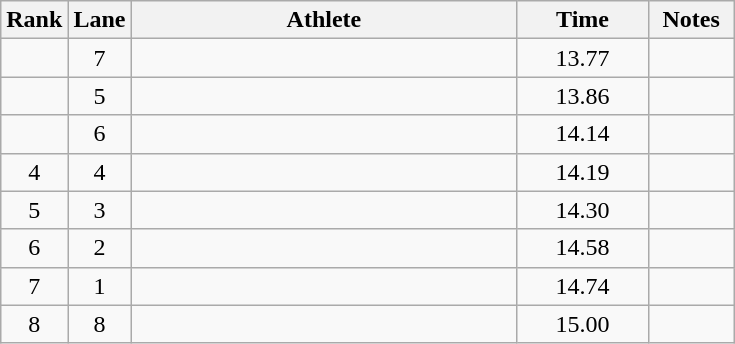<table class="wikitable sortable" style="text-align:center">
<tr>
<th width=10>Rank</th>
<th width=10>Lane</th>
<th width=250>Athlete</th>
<th width=80>Time</th>
<th width=50>Notes</th>
</tr>
<tr>
<td></td>
<td>7</td>
<td align=left></td>
<td>13.77</td>
<td> </td>
</tr>
<tr>
<td></td>
<td>5</td>
<td align=left></td>
<td>13.86</td>
<td></td>
</tr>
<tr>
<td></td>
<td>6</td>
<td align=left></td>
<td>14.14</td>
<td></td>
</tr>
<tr>
<td>4</td>
<td>4</td>
<td align=left></td>
<td>14.19</td>
<td></td>
</tr>
<tr>
<td>5</td>
<td>3</td>
<td align=left></td>
<td>14.30</td>
<td></td>
</tr>
<tr>
<td>6</td>
<td>2</td>
<td align=left></td>
<td>14.58</td>
<td></td>
</tr>
<tr>
<td>7</td>
<td>1</td>
<td align=left></td>
<td>14.74</td>
<td></td>
</tr>
<tr>
<td>8</td>
<td>8</td>
<td align=left></td>
<td>15.00</td>
<td></td>
</tr>
</table>
